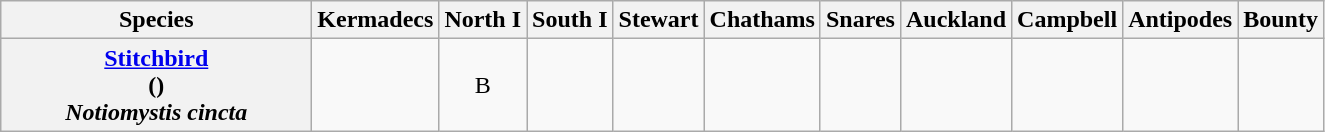<table class="wikitable" style="text-align:center">
<tr>
<th width="200">Species</th>
<th>Kermadecs</th>
<th>North I</th>
<th>South I</th>
<th>Stewart</th>
<th>Chathams</th>
<th>Snares</th>
<th>Auckland</th>
<th>Campbell</th>
<th>Antipodes</th>
<th>Bounty</th>
</tr>
<tr>
<th><a href='#'>Stitchbird</a><br>()<br><em>Notiomystis cincta</em></th>
<td></td>
<td>B</td>
<td></td>
<td></td>
<td></td>
<td></td>
<td></td>
<td></td>
<td></td>
<td></td>
</tr>
</table>
